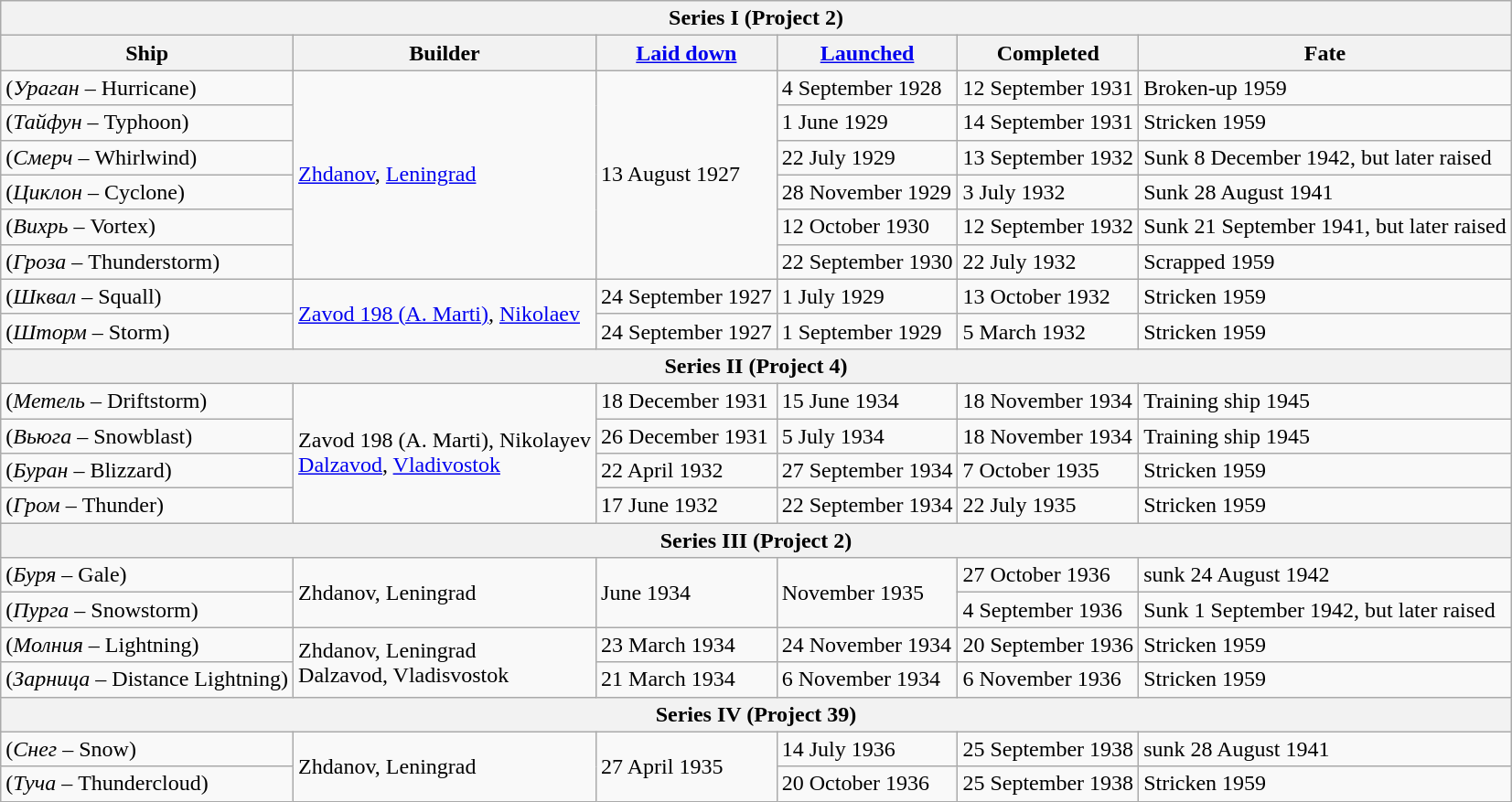<table class="wikitable plainrowheaders">
<tr>
<th colspan=6>Series I (Project 2)</th>
</tr>
<tr>
<th scope="col">Ship</th>
<th scope="col">Builder</th>
<th scope="col"><a href='#'>Laid down</a></th>
<th scope="col"><a href='#'>Launched</a></th>
<th scope="col">Completed</th>
<th scope="col">Fate</th>
</tr>
<tr>
<td scope="row">  (<em>Ураган</em> – Hurricane)</td>
<td rowspan=6><a href='#'>Zhdanov</a>, <a href='#'>Leningrad</a></td>
<td rowspan=6>13 August 1927</td>
<td>4 September 1928</td>
<td>12 September 1931</td>
<td>Broken-up 1959</td>
</tr>
<tr>
<td scope="row"> (<em>Тайфун</em> – Typhoon)</td>
<td>1 June 1929</td>
<td>14 September 1931</td>
<td>Stricken 1959</td>
</tr>
<tr>
<td scope="row"> (<em>Смерч</em> – Whirlwind)</td>
<td>22 July 1929</td>
<td>13 September 1932</td>
<td>Sunk 8 December 1942, but later raised</td>
</tr>
<tr>
<td scope="row"> (<em>Циклон</em> – Cyclone)</td>
<td>28 November 1929</td>
<td>3 July 1932</td>
<td>Sunk 28 August 1941</td>
</tr>
<tr>
<td scope="row"> (<em>Вихрь</em> – Vortex)</td>
<td>12 October 1930</td>
<td>12 September 1932</td>
<td>Sunk 21 September 1941, but later raised</td>
</tr>
<tr>
<td scope="row"> (<em>Гроза</em> – Thunderstorm)</td>
<td>22 September 1930</td>
<td>22 July 1932</td>
<td>Scrapped 1959</td>
</tr>
<tr>
<td scope="row"> (<em>Шквал</em> – Squall)</td>
<td rowspan=2><a href='#'>Zavod 198 (A. Marti)</a>, <a href='#'>Nikolaev</a></td>
<td>24 September 1927</td>
<td>1 July 1929</td>
<td>13 October 1932</td>
<td>Stricken 1959</td>
</tr>
<tr>
<td scope="row"> (<em>Шторм</em> – Storm)</td>
<td>24 September 1927</td>
<td>1 September 1929</td>
<td>5 March 1932</td>
<td>Stricken 1959</td>
</tr>
<tr>
<th scope="col" colspan=6>Series II (Project 4)</th>
</tr>
<tr>
<td scope="row"> (<em>Метель</em> – Driftstorm)</td>
<td rowspan=4>Zavod 198 (A. Marti), Nikolayev <br><a href='#'>Dalzavod</a>, <a href='#'>Vladivostok</a></td>
<td>18 December 1931</td>
<td>15 June 1934</td>
<td>18 November 1934</td>
<td>Training ship 1945</td>
</tr>
<tr>
<td scope="row"> (<em>Вьюга</em> – Snowblast)</td>
<td>26 December 1931</td>
<td>5 July 1934</td>
<td>18 November 1934</td>
<td>Training ship 1945</td>
</tr>
<tr>
<td scope="row"> (<em>Буран</em> – Blizzard)</td>
<td>22 April 1932</td>
<td>27 September 1934</td>
<td>7 October 1935</td>
<td>Stricken 1959</td>
</tr>
<tr>
<td scope="row"> (<em>Гром</em> – Thunder)</td>
<td>17 June 1932</td>
<td>22 September 1934</td>
<td>22 July 1935</td>
<td>Stricken 1959</td>
</tr>
<tr>
<th scope="col" colspan=6>Series III (Project 2)</th>
</tr>
<tr>
<td scope="row"> (<em>Буря</em> – Gale)</td>
<td rowspan=2>Zhdanov, Leningrad</td>
<td rowspan=2>June 1934</td>
<td rowspan=2>November 1935</td>
<td>27 October 1936</td>
<td>sunk 24 August 1942</td>
</tr>
<tr>
<td scope="row"> (<em>Пурга</em> – Snowstorm)</td>
<td>4 September 1936</td>
<td>Sunk 1 September 1942, but later raised</td>
</tr>
<tr>
<td scope="row"> (<em>Молния</em> – Lightning)</td>
<td rowspan=2>Zhdanov, Leningrad<br>Dalzavod, Vladisvostok</td>
<td>23 March 1934</td>
<td>24 November 1934</td>
<td>20 September 1936</td>
<td>Stricken 1959</td>
</tr>
<tr>
<td scope="row"> (<em>Зарница</em> – Distance Lightning)</td>
<td>21 March 1934</td>
<td>6 November 1934</td>
<td>6 November 1936</td>
<td>Stricken 1959</td>
</tr>
<tr>
<th scope="col" colspan=6>Series IV (Project 39)</th>
</tr>
<tr>
<td scope="row"> (<em>Снег</em> – Snow)</td>
<td rowspan=2>Zhdanov, Leningrad</td>
<td rowspan=2>27 April 1935</td>
<td>14 July 1936</td>
<td>25 September 1938</td>
<td>sunk 28 August 1941</td>
</tr>
<tr>
<td scope="row"> (<em>Туча</em> – Thundercloud)</td>
<td>20 October 1936</td>
<td>25 September 1938</td>
<td>Stricken 1959</td>
</tr>
</table>
